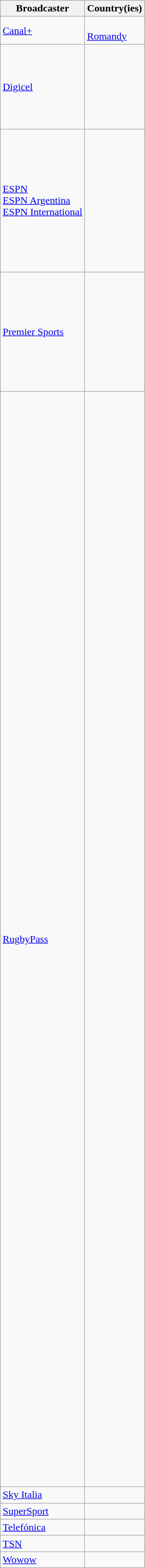<table class="wikitable">
<tr>
<th>Broadcaster</th>
<th>Country(ies)</th>
</tr>
<tr>
<td><a href='#'>Canal+</a></td>
<td><br> <a href='#'>Romandy</a></td>
</tr>
<tr>
<td><a href='#'>Digicel</a></td>
<td><br><br><br><br><br><br><br></td>
</tr>
<tr>
<td><a href='#'>ESPN</a><br><a href='#'>ESPN Argentina</a><br><a href='#'>ESPN International</a></td>
<td><br><br><br><br><br><br><br><br><br><br><br><br></td>
</tr>
<tr>
<td><a href='#'>Premier Sports</a></td>
<td><br><br><br><br><br><br><br><br><br><br></td>
</tr>
<tr>
<td><a href='#'>RugbyPass</a></td>
<td><br><br><br><br><br><br><br><br><br><br><br><br><br><br><br><br><br><br><br><br><br><br><br><br><br><br><br><br><br><br><br><br><br><br><br><br><br><br><br><br><br><br><br><br><br><br><br><br><br><br><br><br><br><br><br><br><br><br><br><br><br><br><br><br><br><br><br><br><br><br><br><br><br><br><br><br><br><br><br><br><br><br><br><br><br><br><br><br><br><br><br><br><br><br><br></td>
</tr>
<tr>
<td><a href='#'>Sky Italia</a></td>
<td></td>
</tr>
<tr>
<td><a href='#'>SuperSport</a></td>
<td></td>
</tr>
<tr>
<td><a href='#'>Telefónica</a></td>
<td></td>
</tr>
<tr>
<td><a href='#'>TSN</a></td>
<td></td>
</tr>
<tr>
<td><a href='#'>Wowow</a></td>
<td></td>
</tr>
</table>
